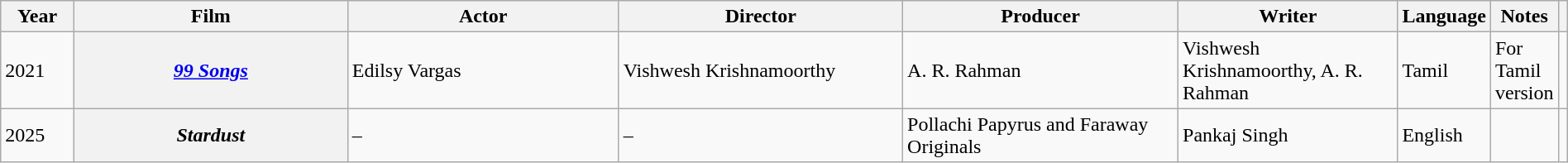<table class="wikitable plainrowheaders" width="100%">
<tr>
<th scope="col" width=5%>Year</th>
<th scope="col" width=20%>Film</th>
<th scope="col" width=20%>Actor</th>
<th scope="col" width=20%>Director</th>
<th scope="col" width=20%>Producer</th>
<th scope="col" width=20%>Writer</th>
<th scope="col" width=20%>Language</th>
<th scope="col" width=20%>Notes</th>
<th scope="col" width=20%></th>
</tr>
<tr>
<td>2021</td>
<th scope="row"><em><a href='#'>99 Songs</a></em></th>
<td>Edilsy Vargas</td>
<td>Vishwesh Krishnamoorthy</td>
<td>A. R. Rahman</td>
<td>Vishwesh Krishnamoorthy, A. R. Rahman</td>
<td>Tamil</td>
<td>For Tamil version</td>
<td></td>
</tr>
<tr>
<td>2025</td>
<th scope="row"><em>Stardust</em></th>
<td>–</td>
<td>–</td>
<td>Pollachi Papyrus and Faraway Originals</td>
<td>Pankaj Singh</td>
<td>English</td>
<td></td>
<td></td>
</tr>
</table>
